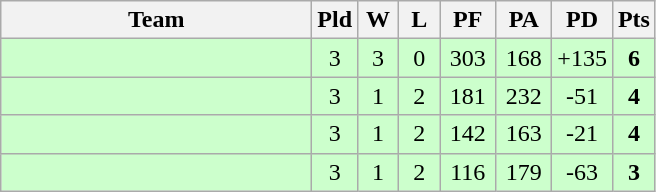<table class="wikitable" style="text-align:center;">
<tr>
<th width=200>Team</th>
<th width=20>Pld</th>
<th width=20>W</th>
<th width=20>L</th>
<th width=30>PF</th>
<th width=30>PA</th>
<th width=30>PD</th>
<th width=20>Pts</th>
</tr>
<tr style="background:#cfc;">
<td align=left></td>
<td>3</td>
<td>3</td>
<td>0</td>
<td>303</td>
<td>168</td>
<td>+135</td>
<td><strong>6</strong></td>
</tr>
<tr style="background:#cfc;">
<td align=left></td>
<td>3</td>
<td>1</td>
<td>2</td>
<td>181</td>
<td>232</td>
<td>-51</td>
<td><strong>4</strong></td>
</tr>
<tr style="background:#cfc;">
<td align=left></td>
<td>3</td>
<td>1</td>
<td>2</td>
<td>142</td>
<td>163</td>
<td>-21</td>
<td><strong>4</strong></td>
</tr>
<tr style="background:#cfc;">
<td align=left></td>
<td>3</td>
<td>1</td>
<td>2</td>
<td>116</td>
<td>179</td>
<td>-63</td>
<td><strong>3</strong></td>
</tr>
</table>
